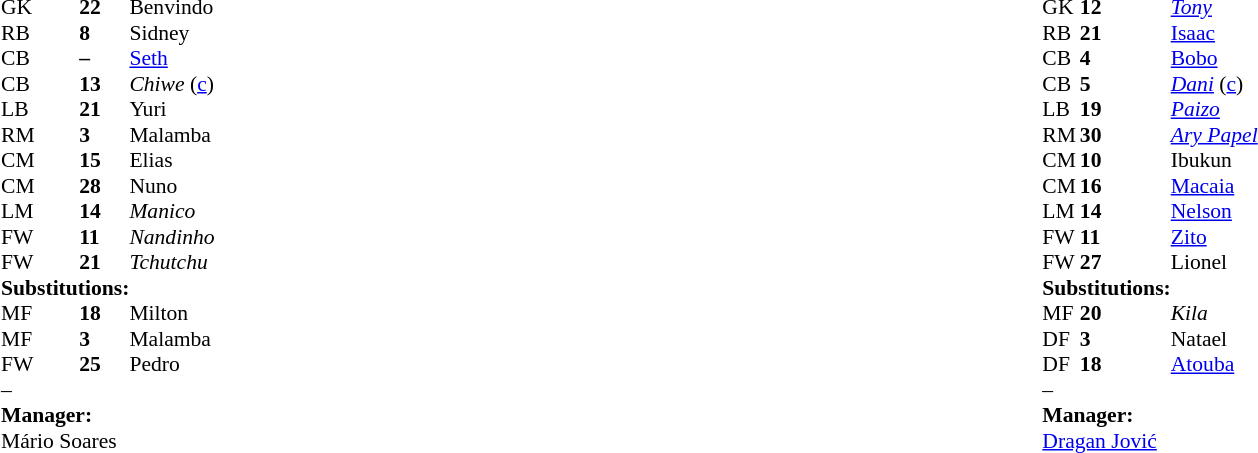<table width="100%">
<tr>
<td valign="top" width="40%"><br><table style="font-size:90%;" cellspacing="0" cellpadding="0" align="center">
<tr>
<td>GK</td>
<td><strong>22</strong></td>
<td></td>
<td>Benvindo</td>
</tr>
<tr>
<td>RB</td>
<td><strong>8</strong></td>
<td></td>
<td>Sidney</td>
</tr>
<tr>
<td>CB</td>
<td><strong>–</strong></td>
<td></td>
<td><a href='#'>Seth</a></td>
</tr>
<tr>
<td>CB</td>
<td><strong>13</strong></td>
<td></td>
<td><em>Chiwe</em> (<a href='#'>c</a>)</td>
<td></td>
</tr>
<tr>
<td>LB</td>
<td><strong>21</strong></td>
<td></td>
<td>Yuri</td>
<td></td>
<td></td>
</tr>
<tr>
<td>RM</td>
<td><strong>3</strong></td>
<td></td>
<td>Malamba</td>
</tr>
<tr>
<td>CM</td>
<td><strong>15</strong></td>
<td></td>
<td>Elias</td>
<td></td>
</tr>
<tr>
<td>CM</td>
<td><strong>28</strong></td>
<td></td>
<td>Nuno</td>
</tr>
<tr>
<td>LM</td>
<td><strong>14</strong></td>
<td></td>
<td><em>Manico</em></td>
<td></td>
<td></td>
</tr>
<tr>
<td>FW</td>
<td><strong>11</strong></td>
<td></td>
<td><em>Nandinho</em></td>
<td></td>
<td></td>
</tr>
<tr>
<td>FW</td>
<td><strong>21</strong></td>
<td></td>
<td><em>Tchutchu</em></td>
<td></td>
<td></td>
</tr>
<tr>
<td colspan=3><strong>Substitutions:</strong></td>
</tr>
<tr>
<td>MF</td>
<td><strong>18</strong></td>
<td></td>
<td>Milton</td>
<td></td>
<td></td>
</tr>
<tr>
<td>MF</td>
<td><strong>3</strong></td>
<td></td>
<td>Malamba</td>
<td></td>
<td></td>
</tr>
<tr>
<td>FW</td>
<td><strong>25</strong></td>
<td></td>
<td>Pedro</td>
<td></td>
<td></td>
</tr>
<tr>
<td>–</td>
<td></td>
<td></td>
<td></td>
</tr>
<tr>
<td colspan=3><strong>Manager:</strong></td>
</tr>
<tr>
<td colspan=4> Mário Soares</td>
</tr>
</table>
</td>
<td valign="top"></td>
<td valign="top" width="50%"><br><table style="font-size:90%;" cellspacing="0" cellpadding="0" align="center">
<tr>
<th width=25></th>
<th width=25></th>
</tr>
<tr>
<th width=25></th>
<th width=25></th>
</tr>
<tr>
<td>GK</td>
<td><strong>12</strong></td>
<td></td>
<td><em><a href='#'>Tony</a></em></td>
<td></td>
</tr>
<tr>
<td>RB</td>
<td><strong>21</strong></td>
<td></td>
<td><a href='#'>Isaac</a></td>
</tr>
<tr>
<td>CB</td>
<td><strong>4</strong></td>
<td></td>
<td><a href='#'>Bobo</a></td>
</tr>
<tr>
<td>CB</td>
<td><strong>5</strong></td>
<td></td>
<td><em><a href='#'>Dani</a></em> (<a href='#'>c</a>)</td>
</tr>
<tr>
<td>LB</td>
<td><strong>19</strong></td>
<td></td>
<td><em><a href='#'>Paizo</a></em></td>
<td></td>
<td></td>
</tr>
<tr>
<td>RM</td>
<td><strong>30</strong></td>
<td></td>
<td><em><a href='#'>Ary Papel</a></em></td>
<td></td>
</tr>
<tr>
<td>CM</td>
<td><strong>10</strong></td>
<td></td>
<td>Ibukun</td>
</tr>
<tr>
<td>CM</td>
<td><strong>16</strong></td>
<td></td>
<td><a href='#'>Macaia</a></td>
<td></td>
<td></td>
</tr>
<tr>
<td>LM</td>
<td><strong>14</strong></td>
<td></td>
<td><a href='#'>Nelson</a></td>
</tr>
<tr>
<td>FW</td>
<td><strong>11</strong></td>
<td></td>
<td><a href='#'>Zito</a></td>
<td></td>
<td></td>
</tr>
<tr>
<td>FW</td>
<td><strong>27</strong></td>
<td></td>
<td>Lionel</td>
</tr>
<tr>
<td colspan=3><strong>Substitutions:</strong></td>
</tr>
<tr>
<td>MF</td>
<td><strong>20</strong></td>
<td></td>
<td><em>Kila</em></td>
<td></td>
<td></td>
</tr>
<tr>
<td>DF</td>
<td><strong>3</strong></td>
<td></td>
<td>Natael</td>
<td></td>
<td></td>
</tr>
<tr>
<td>DF</td>
<td><strong>18</strong></td>
<td></td>
<td><a href='#'>Atouba</a></td>
<td></td>
<td></td>
</tr>
<tr>
<td>–</td>
<td></td>
<td></td>
<td></td>
</tr>
<tr>
<td colspan=3><strong>Manager:</strong></td>
</tr>
<tr>
<td colspan=4> <a href='#'>Dragan Jović</a></td>
</tr>
</table>
</td>
</tr>
</table>
